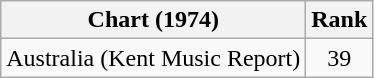<table class="wikitable sortable">
<tr>
<th>Chart (1974)</th>
<th>Rank</th>
</tr>
<tr>
<td>Australia (Kent Music Report)</td>
<td style="text-align:center;">39</td>
</tr>
</table>
